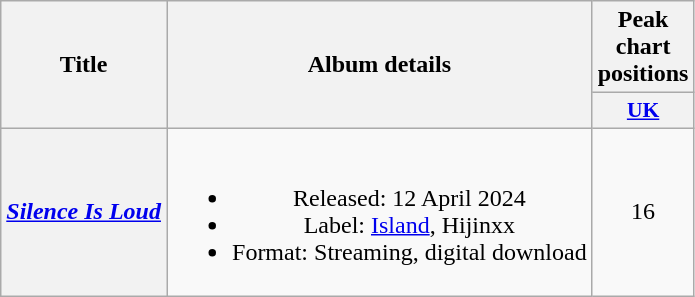<table class="wikitable plainrowheaders" style="text-align:center;">
<tr>
<th scope="col" rowspan="2">Title</th>
<th scope="col" rowspan="2">Album details</th>
<th scope="col">Peak chart positions</th>
</tr>
<tr>
<th scope="col" style="width:2.6em;font-size:90%;"><a href='#'>UK</a><br></th>
</tr>
<tr>
<th scope="row"><em><a href='#'>Silence Is Loud</a></em></th>
<td><br><ul><li>Released: 12 April 2024</li><li>Label: <a href='#'>Island</a>, Hijinxx</li><li>Format: Streaming, digital download</li></ul></td>
<td>16</td>
</tr>
</table>
